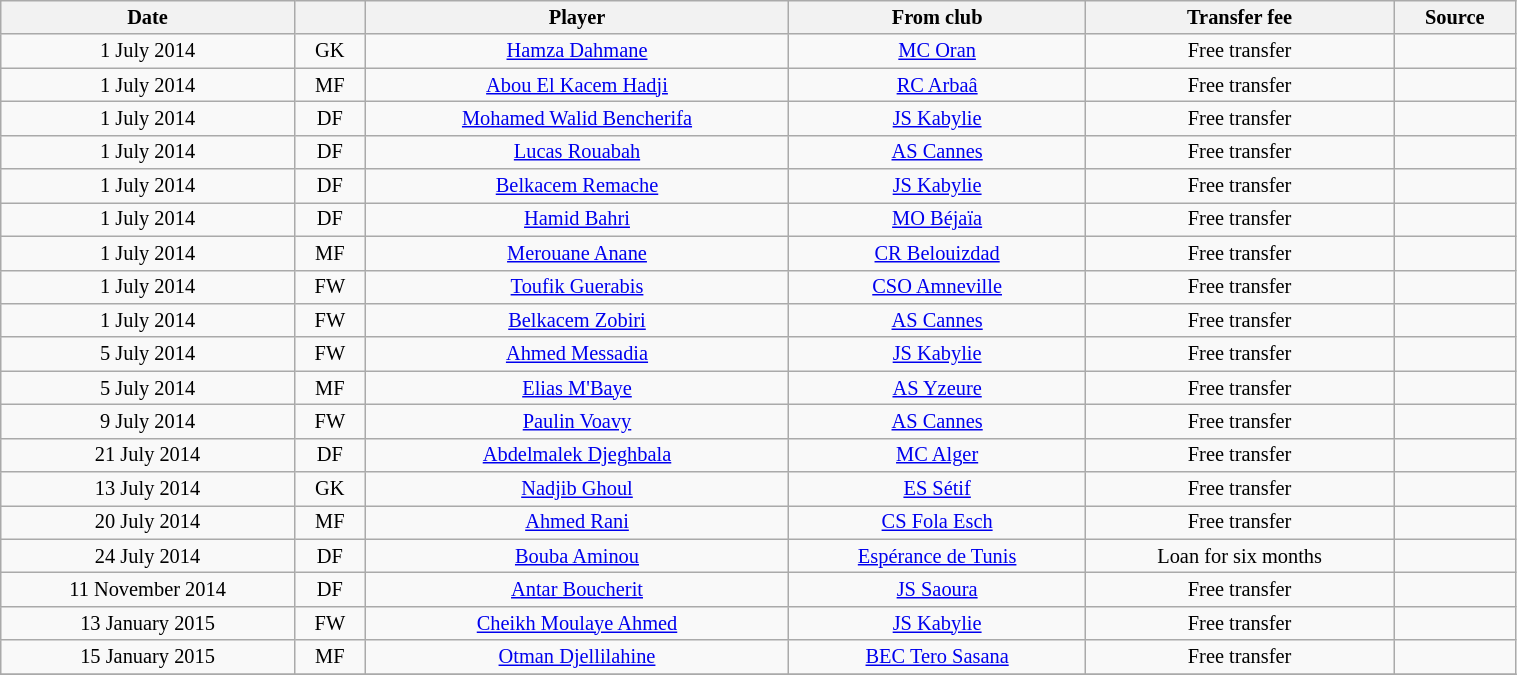<table class="wikitable sortable" style="width:80%; text-align:center; font-size:85%; text-align:centre;">
<tr>
<th>Date</th>
<th></th>
<th>Player</th>
<th>From club</th>
<th>Transfer fee</th>
<th>Source</th>
</tr>
<tr>
<td>1 July 2014</td>
<td>GK</td>
<td> <a href='#'>Hamza Dahmane</a></td>
<td><a href='#'>MC Oran</a></td>
<td>Free transfer</td>
<td></td>
</tr>
<tr>
<td>1 July 2014</td>
<td>MF</td>
<td> <a href='#'>Abou El Kacem Hadji</a></td>
<td><a href='#'>RC Arbaâ</a></td>
<td>Free transfer</td>
<td></td>
</tr>
<tr>
<td>1 July 2014</td>
<td>DF</td>
<td> <a href='#'>Mohamed Walid Bencherifa</a></td>
<td><a href='#'>JS Kabylie</a></td>
<td>Free transfer</td>
<td></td>
</tr>
<tr>
<td>1 July 2014</td>
<td>DF</td>
<td> <a href='#'>Lucas Rouabah</a></td>
<td> <a href='#'>AS Cannes</a></td>
<td>Free transfer</td>
<td></td>
</tr>
<tr>
<td>1 July 2014</td>
<td>DF</td>
<td> <a href='#'>Belkacem Remache</a></td>
<td><a href='#'>JS Kabylie</a></td>
<td>Free transfer</td>
<td></td>
</tr>
<tr>
<td>1 July 2014</td>
<td>DF</td>
<td> <a href='#'>Hamid Bahri</a></td>
<td><a href='#'>MO Béjaïa</a></td>
<td>Free transfer</td>
<td></td>
</tr>
<tr>
<td>1 July 2014</td>
<td>MF</td>
<td> <a href='#'>Merouane Anane</a></td>
<td><a href='#'>CR Belouizdad</a></td>
<td>Free transfer</td>
<td></td>
</tr>
<tr>
<td>1 July 2014</td>
<td>FW</td>
<td> <a href='#'>Toufik Guerabis</a></td>
<td> <a href='#'>CSO Amneville</a></td>
<td>Free transfer</td>
<td></td>
</tr>
<tr>
<td>1 July 2014</td>
<td>FW</td>
<td> <a href='#'>Belkacem Zobiri</a></td>
<td> <a href='#'>AS Cannes</a></td>
<td>Free transfer</td>
<td></td>
</tr>
<tr>
<td>5 July 2014</td>
<td>FW</td>
<td> <a href='#'>Ahmed Messadia</a></td>
<td><a href='#'>JS Kabylie</a></td>
<td>Free transfer</td>
<td></td>
</tr>
<tr>
<td>5 July 2014</td>
<td>MF</td>
<td> <a href='#'>Elias M'Baye</a></td>
<td> <a href='#'>AS Yzeure</a></td>
<td>Free transfer</td>
<td></td>
</tr>
<tr>
<td>9 July 2014</td>
<td>FW</td>
<td> <a href='#'>Paulin Voavy</a></td>
<td> <a href='#'>AS Cannes</a></td>
<td>Free transfer</td>
<td></td>
</tr>
<tr>
<td>21 July 2014</td>
<td>DF</td>
<td> <a href='#'>Abdelmalek Djeghbala</a></td>
<td><a href='#'>MC Alger</a></td>
<td>Free transfer</td>
<td></td>
</tr>
<tr>
<td>13 July 2014</td>
<td>GK</td>
<td> <a href='#'>Nadjib Ghoul</a></td>
<td><a href='#'>ES Sétif</a></td>
<td>Free transfer</td>
<td></td>
</tr>
<tr>
<td>20 July 2014</td>
<td>MF</td>
<td> <a href='#'>Ahmed Rani</a></td>
<td> <a href='#'>CS Fola Esch</a></td>
<td>Free transfer</td>
<td></td>
</tr>
<tr>
<td>24 July 2014</td>
<td>DF</td>
<td> <a href='#'>Bouba Aminou</a></td>
<td> <a href='#'>Espérance de Tunis</a></td>
<td>Loan for six months</td>
<td></td>
</tr>
<tr>
<td>11 November 2014</td>
<td>DF</td>
<td> <a href='#'>Antar Boucherit</a></td>
<td><a href='#'>JS Saoura</a></td>
<td>Free transfer</td>
<td></td>
</tr>
<tr>
<td>13 January 2015</td>
<td>FW</td>
<td> <a href='#'>Cheikh Moulaye Ahmed</a></td>
<td><a href='#'>JS Kabylie</a></td>
<td>Free transfer</td>
<td></td>
</tr>
<tr>
<td>15 January 2015</td>
<td>MF</td>
<td> <a href='#'>Otman Djellilahine</a></td>
<td> <a href='#'>BEC Tero Sasana</a></td>
<td>Free transfer</td>
<td></td>
</tr>
<tr>
</tr>
</table>
